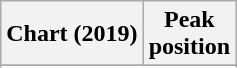<table class="wikitable sortable plainrowheaders">
<tr>
<th>Chart (2019)</th>
<th>Peak<br>position</th>
</tr>
<tr>
</tr>
<tr>
</tr>
<tr>
</tr>
<tr>
</tr>
<tr>
</tr>
<tr>
</tr>
<tr>
</tr>
</table>
